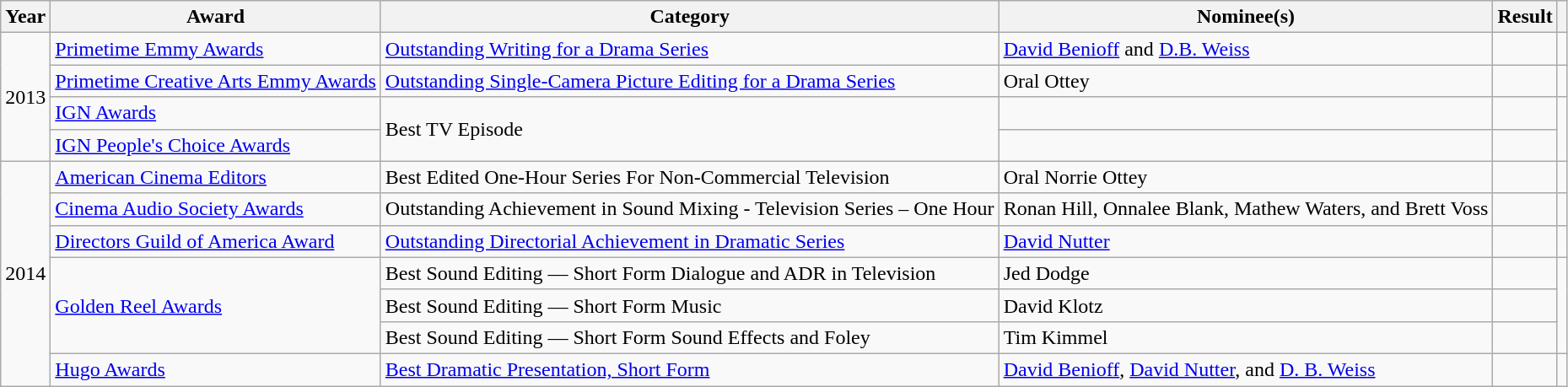<table class="wikitable sortable plainrowheaders">
<tr>
<th>Year</th>
<th>Award</th>
<th>Category</th>
<th>Nominee(s)</th>
<th>Result</th>
<th class="unsortable"></th>
</tr>
<tr>
<td rowspan=4>2013</td>
<td scope="row"><a href='#'>Primetime Emmy Awards</a></td>
<td scope="row"><a href='#'>Outstanding Writing for a Drama Series</a></td>
<td scope="row"><a href='#'>David Benioff</a> and <a href='#'>D.B. Weiss</a></td>
<td></td>
<td></td>
</tr>
<tr>
<td scope="row"><a href='#'>Primetime Creative Arts Emmy Awards</a></td>
<td scope="row"><a href='#'>Outstanding Single-Camera Picture Editing for a Drama Series</a></td>
<td scope="row">Oral Ottey</td>
<td></td>
<td></td>
</tr>
<tr>
<td scope="row"><a href='#'>IGN Awards</a></td>
<td rowspan=2>Best TV Episode</td>
<td scope="row"></td>
<td></td>
<td rowspan="2"></td>
</tr>
<tr>
<td scope="row"><a href='#'>IGN People's Choice Awards</a></td>
<td scope="row"></td>
<td></td>
</tr>
<tr>
<td rowspan=7>2014</td>
<td scope="row"><a href='#'>American Cinema Editors</a></td>
<td scope="row">Best Edited One-Hour Series For Non-Commercial Television</td>
<td scope="row">Oral Norrie Ottey</td>
<td></td>
<td></td>
</tr>
<tr>
<td scope="row"><a href='#'>Cinema Audio Society Awards</a></td>
<td scope="row">Outstanding Achievement in Sound Mixing - Television Series – One Hour</td>
<td scope="row">Ronan Hill, Onnalee Blank, Mathew Waters, and Brett Voss</td>
<td></td>
<td></td>
</tr>
<tr>
<td scope="row"><a href='#'>Directors Guild of America Award</a></td>
<td scope="row"><a href='#'>Outstanding Directorial Achievement in Dramatic Series</a></td>
<td scope="row"><a href='#'>David Nutter</a></td>
<td></td>
<td></td>
</tr>
<tr>
<td scope="row" rowspan=3><a href='#'>Golden Reel Awards</a></td>
<td scope="row">Best Sound Editing — Short Form Dialogue and ADR in Television</td>
<td scope="row">Jed Dodge</td>
<td></td>
<td rowspan="3"></td>
</tr>
<tr>
<td scope="row">Best Sound Editing — Short Form Music</td>
<td scope="row">David Klotz</td>
<td></td>
</tr>
<tr>
<td scope="row">Best Sound Editing — Short Form Sound Effects and Foley</td>
<td scope="row">Tim Kimmel</td>
<td></td>
</tr>
<tr>
<td scope="row"><a href='#'>Hugo Awards</a></td>
<td scope="row"><a href='#'>Best Dramatic Presentation, Short Form</a></td>
<td scope="row"><a href='#'>David Benioff</a>, <a href='#'>David Nutter</a>, and <a href='#'>D. B. Weiss</a></td>
<td></td>
<td></td>
</tr>
</table>
